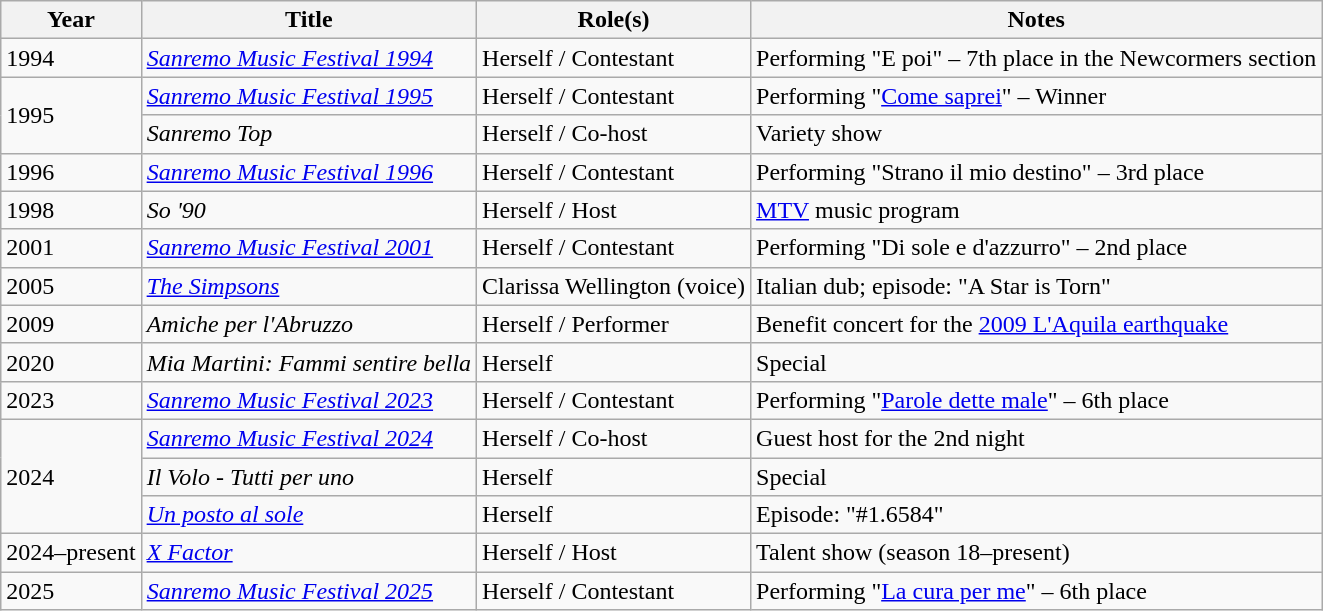<table class="wikitable plainrowheaders sortable">
<tr>
<th scope="col">Year</th>
<th scope="col">Title</th>
<th scope="col">Role(s)</th>
<th scope="col" class="unsortable">Notes</th>
</tr>
<tr>
<td>1994</td>
<td><em><a href='#'>Sanremo Music Festival 1994</a></em></td>
<td>Herself / Contestant</td>
<td>Performing "E poi" – 7th place in the Newcormers section</td>
</tr>
<tr>
<td rowspan=2>1995</td>
<td><em><a href='#'>Sanremo Music Festival 1995</a></em></td>
<td>Herself / Contestant</td>
<td>Performing "<a href='#'>Come saprei</a>" – Winner</td>
</tr>
<tr>
<td><em>Sanremo Top</em></td>
<td>Herself / Co-host</td>
<td>Variety show</td>
</tr>
<tr>
<td>1996</td>
<td><em><a href='#'>Sanremo Music Festival 1996</a></em></td>
<td>Herself / Contestant</td>
<td>Performing "Strano il mio destino" – 3rd place</td>
</tr>
<tr>
<td>1998</td>
<td><em>So '90</em></td>
<td>Herself / Host</td>
<td><a href='#'>MTV</a> music program</td>
</tr>
<tr>
<td>2001</td>
<td><em><a href='#'>Sanremo Music Festival 2001</a></em></td>
<td>Herself / Contestant</td>
<td>Performing "Di sole e d'azzurro" – 2nd place</td>
</tr>
<tr>
<td>2005</td>
<td><em><a href='#'>The Simpsons</a></em></td>
<td>Clarissa Wellington (voice)</td>
<td>Italian dub; episode: "A Star is Torn"</td>
</tr>
<tr>
<td>2009</td>
<td><em>Amiche per l'Abruzzo</em></td>
<td>Herself / Performer</td>
<td>Benefit concert for the <a href='#'>2009 L'Aquila earthquake</a></td>
</tr>
<tr>
<td>2020</td>
<td><em>Mia Martini: Fammi sentire bella</em></td>
<td>Herself</td>
<td>Special</td>
</tr>
<tr>
<td>2023</td>
<td><em><a href='#'>Sanremo Music Festival 2023</a></em></td>
<td>Herself / Contestant</td>
<td>Performing "<a href='#'>Parole dette male</a>" – 6th place</td>
</tr>
<tr>
<td rowspan=3>2024</td>
<td><em><a href='#'>Sanremo Music Festival 2024</a></em></td>
<td>Herself / Co-host</td>
<td>Guest host for the 2nd night</td>
</tr>
<tr>
<td><em>Il Volo - Tutti per uno</em></td>
<td>Herself</td>
<td>Special</td>
</tr>
<tr>
<td><em><a href='#'>Un posto al sole</a></em></td>
<td>Herself</td>
<td>Episode: "#1.6584"</td>
</tr>
<tr>
<td>2024–present</td>
<td><em><a href='#'>X Factor</a></em></td>
<td>Herself / Host</td>
<td>Talent show (season 18–present)</td>
</tr>
<tr>
<td>2025</td>
<td><em><a href='#'>Sanremo Music Festival 2025</a></em></td>
<td>Herself / Contestant</td>
<td>Performing "<a href='#'>La cura per me</a>" – 6th place</td>
</tr>
</table>
